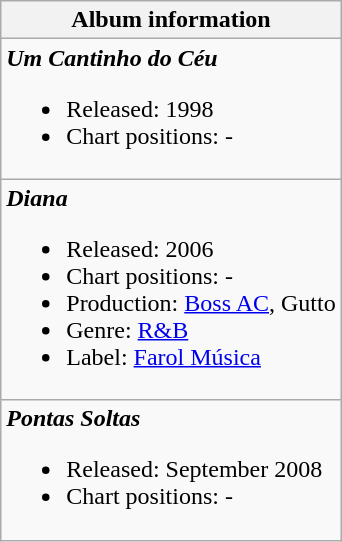<table class="wikitable">
<tr>
<th align="left">Album information</th>
</tr>
<tr>
<td align="left"><strong><em>Um Cantinho do Céu</em></strong><br><ul><li>Released: 1998</li><li>Chart positions: -</li></ul></td>
</tr>
<tr>
<td align="left"><strong><em>Diana</em></strong><br><ul><li>Released:  2006</li><li>Chart positions: -</li><li>Production: <a href='#'>Boss AC</a>, Gutto</li><li>Genre: <a href='#'>R&B</a></li><li>Label: <a href='#'>Farol Música</a></li></ul></td>
</tr>
<tr>
<td align="left"><strong><em>Pontas Soltas</em></strong><br><ul><li>Released: September 2008</li><li>Chart positions: -</li></ul></td>
</tr>
</table>
